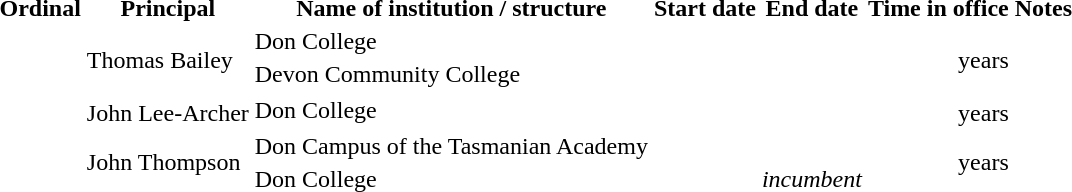<table>
<tr>
<th>Ordinal</th>
<th>Principal</th>
<th>Name of institution / structure</th>
<th>Start date</th>
<th>End date</th>
<th>Time in office</th>
<th>Notes</th>
</tr>
<tr>
<td align=center rowspan=3></td>
<td rowspan=3>Thomas Bailey</td>
<td>Don College</td>
<td align=center></td>
<td align=center></td>
<td align=right rowspan=3> years</td>
<td rowspan=3></td>
</tr>
<tr>
<td>Devon Community College</td>
<td align=center></td>
<td align=center></td>
</tr>
<tr>
<td rowspan=2>Don College</td>
<td align=center></td>
<td align=center></td>
</tr>
<tr>
<td align=center></td>
<td>John Lee-Archer</td>
<td align=center></td>
<td align=center></td>
<td align=right> years</td>
<td></td>
</tr>
<tr>
<td align=center rowspan=2></td>
<td rowspan=2>John Thompson</td>
<td>Don Campus of the Tasmanian Academy</td>
<td align=center></td>
<td align=center></td>
<td align=right rowspan=2> years</td>
<td rowspan=2></td>
</tr>
<tr>
<td>Don College</td>
<td align=center></td>
<td align=center><em>incumbent</em></td>
</tr>
</table>
